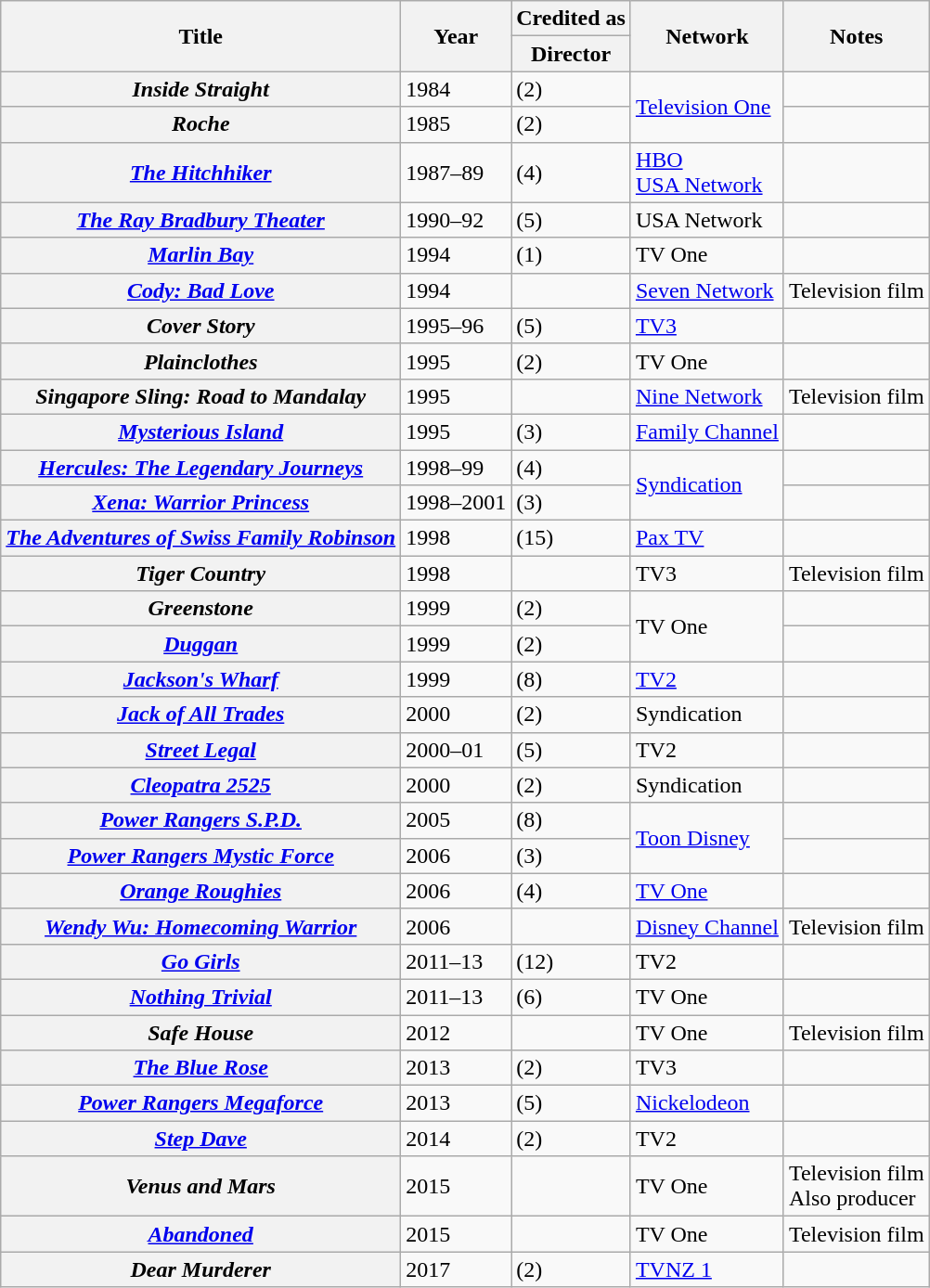<table class="wikitable plainrowheaders sortable">
<tr>
<th rowspan="2" scope="col">Title</th>
<th rowspan="2" scope="col">Year</th>
<th colspan="1" scope="col">Credited as</th>
<th rowspan="2" scope="col">Network</th>
<th rowspan="2" scope="col" class="unsortable">Notes</th>
</tr>
<tr>
<th>Director</th>
</tr>
<tr>
<th scope=row><em>Inside Straight</em></th>
<td>1984</td>
<td> (2)</td>
<td rowspan="2"><a href='#'>Television One</a></td>
<td></td>
</tr>
<tr>
<th scope=row><em>Roche</em></th>
<td>1985</td>
<td> (2)</td>
<td></td>
</tr>
<tr>
<th scope=row><em><a href='#'>The Hitchhiker</a></em></th>
<td>1987–89</td>
<td> (4)</td>
<td><a href='#'>HBO</a><br><a href='#'>USA Network</a></td>
<td></td>
</tr>
<tr>
<th scope=row><em><a href='#'>The Ray Bradbury Theater</a></em></th>
<td>1990–92</td>
<td> (5)</td>
<td>USA Network</td>
<td></td>
</tr>
<tr>
<th scope=row><em><a href='#'>Marlin Bay</a></em></th>
<td>1994</td>
<td> (1)</td>
<td>TV One</td>
<td></td>
</tr>
<tr>
<th scope=row><em><a href='#'>Cody: Bad Love</a></em></th>
<td>1994</td>
<td></td>
<td><a href='#'>Seven Network</a></td>
<td>Television film</td>
</tr>
<tr>
<th scope=row><em>Cover Story</em></th>
<td>1995–96</td>
<td> (5)</td>
<td><a href='#'>TV3</a></td>
<td></td>
</tr>
<tr>
<th scope=row><em>Plainclothes</em></th>
<td>1995</td>
<td> (2)</td>
<td>TV One</td>
<td></td>
</tr>
<tr>
<th scope=row><em>Singapore Sling: Road to Mandalay</em></th>
<td>1995</td>
<td></td>
<td><a href='#'>Nine Network</a></td>
<td>Television film</td>
</tr>
<tr>
<th scope=row><em><a href='#'>Mysterious Island</a></em></th>
<td>1995</td>
<td> (3)</td>
<td><a href='#'>Family Channel</a></td>
<td></td>
</tr>
<tr>
<th scope=row><em><a href='#'>Hercules: The Legendary Journeys</a></em></th>
<td>1998–99</td>
<td> (4)</td>
<td rowspan="2"><a href='#'>Syndication</a></td>
<td></td>
</tr>
<tr>
<th scope=row><em><a href='#'>Xena: Warrior Princess</a></em></th>
<td>1998–2001</td>
<td> (3)</td>
<td></td>
</tr>
<tr>
<th scope=row><em><a href='#'>The Adventures of Swiss Family Robinson</a></em></th>
<td>1998</td>
<td> (15)</td>
<td><a href='#'>Pax TV</a></td>
<td></td>
</tr>
<tr>
<th scope=row><em>Tiger Country</em></th>
<td>1998</td>
<td></td>
<td>TV3</td>
<td>Television film</td>
</tr>
<tr>
<th scope=row><em>Greenstone</em></th>
<td>1999</td>
<td> (2)</td>
<td rowspan="2">TV One</td>
<td></td>
</tr>
<tr>
<th scope=row><em><a href='#'>Duggan</a></em></th>
<td>1999</td>
<td> (2)</td>
<td></td>
</tr>
<tr>
<th scope=row><em><a href='#'>Jackson's Wharf</a></em></th>
<td>1999</td>
<td> (8)</td>
<td><a href='#'>TV2</a></td>
<td></td>
</tr>
<tr>
<th scope=row><em><a href='#'>Jack of All Trades</a></em></th>
<td>2000</td>
<td> (2)</td>
<td>Syndication</td>
<td></td>
</tr>
<tr>
<th scope=row><em><a href='#'>Street Legal</a></em></th>
<td>2000–01</td>
<td> (5)</td>
<td>TV2</td>
<td></td>
</tr>
<tr>
<th scope=row><em><a href='#'>Cleopatra 2525</a></em></th>
<td>2000</td>
<td> (2)</td>
<td>Syndication</td>
<td></td>
</tr>
<tr>
<th scope=row><em><a href='#'>Power Rangers S.P.D.</a></em></th>
<td>2005</td>
<td> (8)</td>
<td rowspan="2"><a href='#'>Toon Disney</a></td>
<td></td>
</tr>
<tr>
<th scope=row><em><a href='#'>Power Rangers Mystic Force</a></em></th>
<td>2006</td>
<td> (3)</td>
<td></td>
</tr>
<tr>
<th scope=row><em><a href='#'>Orange Roughies</a></em></th>
<td>2006</td>
<td> (4)</td>
<td><a href='#'>TV One</a></td>
<td></td>
</tr>
<tr>
<th scope=row><em><a href='#'>Wendy Wu: Homecoming Warrior</a></em></th>
<td>2006</td>
<td></td>
<td><a href='#'>Disney Channel</a></td>
<td>Television film</td>
</tr>
<tr>
<th scope=row><em><a href='#'>Go Girls</a></em></th>
<td>2011–13</td>
<td> (12)</td>
<td>TV2</td>
<td></td>
</tr>
<tr>
<th scope=row><em><a href='#'>Nothing Trivial</a></em></th>
<td>2011–13</td>
<td> (6)</td>
<td>TV One</td>
<td></td>
</tr>
<tr>
<th scope=row><em>Safe House</em></th>
<td>2012</td>
<td></td>
<td>TV One</td>
<td>Television film</td>
</tr>
<tr>
<th scope=row><em><a href='#'>The Blue Rose</a></em></th>
<td>2013</td>
<td> (2)</td>
<td>TV3</td>
<td></td>
</tr>
<tr>
<th scope=row><em><a href='#'>Power Rangers Megaforce</a></em></th>
<td>2013</td>
<td> (5)</td>
<td><a href='#'>Nickelodeon</a></td>
<td></td>
</tr>
<tr>
<th scope=row><em><a href='#'>Step Dave</a></em></th>
<td>2014</td>
<td> (2)</td>
<td>TV2</td>
<td></td>
</tr>
<tr>
<th scope=row><em>Venus and Mars</em></th>
<td>2015</td>
<td></td>
<td>TV One</td>
<td>Television film<br>Also producer</td>
</tr>
<tr>
<th scope=row><em><a href='#'>Abandoned</a></em></th>
<td>2015</td>
<td></td>
<td>TV One</td>
<td>Television film</td>
</tr>
<tr>
<th scope=row><em>Dear Murderer</em></th>
<td>2017</td>
<td> (2)</td>
<td><a href='#'>TVNZ 1</a></td>
<td></td>
</tr>
</table>
